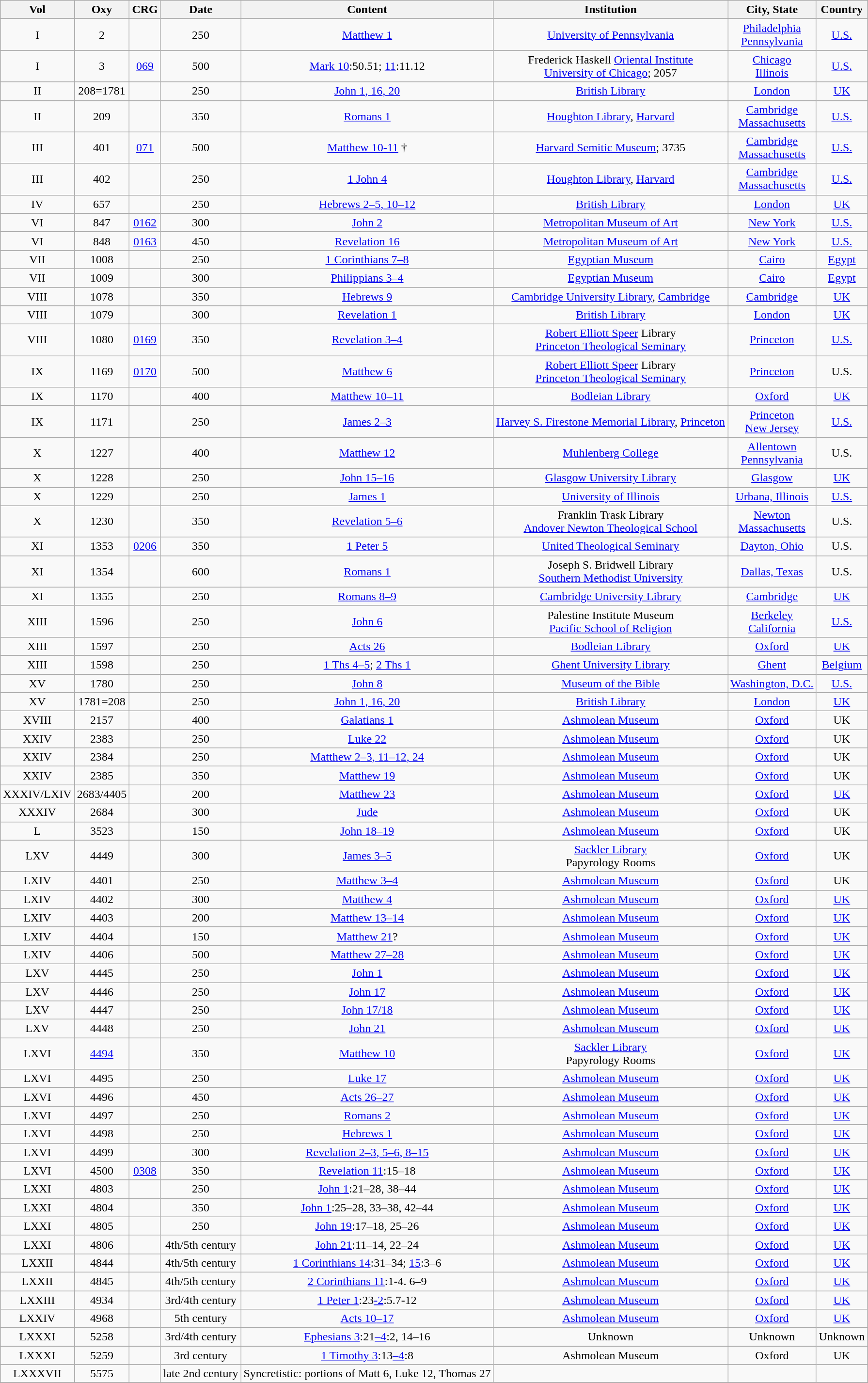<table class="wikitable sortable" style="text-align:center">
<tr>
<th>Vol</th>
<th>Oxy</th>
<th>CRG</th>
<th>Date</th>
<th>Content</th>
<th>Institution</th>
<th>City, State</th>
<th>Country</th>
</tr>
<tr>
<td>I</td>
<td>2</td>
<td></td>
<td>250</td>
<td><a href='#'>Matthew 1</a></td>
<td><a href='#'>University of Pennsylvania</a></td>
<td><a href='#'>Philadelphia</a><br><a href='#'>Pennsylvania</a></td>
<td><a href='#'>U.S.</a></td>
</tr>
<tr>
<td>I</td>
<td>3</td>
<td><a href='#'>069</a></td>
<td>500</td>
<td><a href='#'>Mark 10</a>:50.51; <a href='#'>11</a>:11.12</td>
<td>Frederick Haskell <a href='#'>Oriental Institute</a><br><a href='#'>University of Chicago</a>; 2057</td>
<td><a href='#'>Chicago</a><br><a href='#'>Illinois</a></td>
<td><a href='#'>U.S.</a></td>
</tr>
<tr>
<td>II</td>
<td>208=1781</td>
<td></td>
<td>250</td>
<td><a href='#'>John 1</a><a href='#'>, 16</a><a href='#'>, 20</a></td>
<td><a href='#'>British Library</a></td>
<td><a href='#'>London</a></td>
<td><a href='#'>UK</a></td>
</tr>
<tr>
<td>II</td>
<td>209</td>
<td></td>
<td>350</td>
<td><a href='#'>Romans 1</a></td>
<td><a href='#'>Houghton Library</a>, <a href='#'>Harvard</a></td>
<td><a href='#'>Cambridge</a><br><a href='#'>Massachusetts</a></td>
<td><a href='#'>U.S.</a></td>
</tr>
<tr>
<td>III</td>
<td>401</td>
<td><a href='#'>071</a></td>
<td>500</td>
<td><a href='#'>Matthew 10</a><a href='#'>-11</a> †</td>
<td><a href='#'>Harvard Semitic Museum</a>; 3735</td>
<td><a href='#'>Cambridge</a><br><a href='#'>Massachusetts</a></td>
<td><a href='#'>U.S.</a></td>
</tr>
<tr>
<td>III</td>
<td>402</td>
<td></td>
<td>250</td>
<td><a href='#'>1 John 4</a></td>
<td><a href='#'>Houghton Library</a>, <a href='#'>Harvard</a></td>
<td><a href='#'>Cambridge</a><br><a href='#'>Massachusetts</a></td>
<td><a href='#'>U.S.</a></td>
</tr>
<tr>
<td>IV</td>
<td>657</td>
<td></td>
<td>250</td>
<td><a href='#'>Hebrews 2</a><a href='#'>–5</a><a href='#'>, 10</a><a href='#'>–12</a></td>
<td><a href='#'>British Library</a></td>
<td><a href='#'>London</a></td>
<td><a href='#'>UK</a></td>
</tr>
<tr>
<td>VI</td>
<td>847</td>
<td><a href='#'>0162</a></td>
<td>300</td>
<td><a href='#'>John 2</a></td>
<td><a href='#'>Metropolitan Museum of Art</a></td>
<td><a href='#'>New York</a></td>
<td><a href='#'>U.S.</a></td>
</tr>
<tr>
<td>VI</td>
<td>848</td>
<td><a href='#'>0163</a></td>
<td>450</td>
<td><a href='#'>Revelation 16</a></td>
<td><a href='#'>Metropolitan Museum of Art</a></td>
<td><a href='#'>New York</a></td>
<td><a href='#'>U.S.</a></td>
</tr>
<tr>
<td>VII</td>
<td>1008</td>
<td></td>
<td>250</td>
<td><a href='#'>1 Corinthians 7</a><a href='#'>–8</a></td>
<td><a href='#'>Egyptian Museum</a></td>
<td><a href='#'>Cairo</a></td>
<td><a href='#'>Egypt</a></td>
</tr>
<tr>
<td>VII</td>
<td>1009</td>
<td></td>
<td>300</td>
<td><a href='#'>Philippians 3</a><a href='#'>–4</a></td>
<td><a href='#'>Egyptian Museum</a></td>
<td><a href='#'>Cairo</a></td>
<td><a href='#'>Egypt</a></td>
</tr>
<tr>
<td>VIII</td>
<td>1078</td>
<td></td>
<td>350</td>
<td><a href='#'>Hebrews 9</a></td>
<td><a href='#'>Cambridge University Library</a>, <a href='#'>Cambridge</a></td>
<td><a href='#'>Cambridge</a></td>
<td><a href='#'>UK</a></td>
</tr>
<tr>
<td>VIII</td>
<td>1079</td>
<td></td>
<td>300</td>
<td><a href='#'>Revelation 1</a></td>
<td><a href='#'>British Library</a></td>
<td><a href='#'>London</a></td>
<td><a href='#'>UK</a></td>
</tr>
<tr>
<td>VIII</td>
<td>1080</td>
<td><a href='#'>0169</a></td>
<td>350</td>
<td><a href='#'>Revelation 3</a><a href='#'>–4</a></td>
<td><a href='#'>Robert Elliott Speer</a> Library<br><a href='#'>Princeton Theological Seminary</a></td>
<td><a href='#'>Princeton</a></td>
<td><a href='#'>U.S.</a></td>
</tr>
<tr>
<td>IX</td>
<td>1169</td>
<td><a href='#'>0170</a></td>
<td>500</td>
<td><a href='#'>Matthew 6</a></td>
<td><a href='#'>Robert Elliott Speer</a> Library<br><a href='#'>Princeton Theological Seminary</a></td>
<td><a href='#'>Princeton</a></td>
<td>U.S.</td>
</tr>
<tr>
<td>IX</td>
<td>1170</td>
<td></td>
<td>400</td>
<td><a href='#'>Matthew 10</a><a href='#'>–11</a></td>
<td><a href='#'>Bodleian Library</a></td>
<td><a href='#'>Oxford</a></td>
<td><a href='#'>UK</a></td>
</tr>
<tr>
<td>IX</td>
<td>1171</td>
<td></td>
<td>250</td>
<td><a href='#'>James 2</a><a href='#'>–3</a></td>
<td><a href='#'>Harvey S. Firestone Memorial Library</a>, <a href='#'>Princeton</a></td>
<td><a href='#'>Princeton</a><br><a href='#'>New Jersey</a></td>
<td><a href='#'>U.S.</a></td>
</tr>
<tr>
<td>X</td>
<td>1227</td>
<td></td>
<td>400</td>
<td><a href='#'>Matthew 12</a></td>
<td><a href='#'>Muhlenberg College</a></td>
<td><a href='#'>Allentown</a><br><a href='#'>Pennsylvania</a></td>
<td>U.S.</td>
</tr>
<tr>
<td>X</td>
<td>1228</td>
<td></td>
<td>250</td>
<td><a href='#'>John 15</a><a href='#'>–16</a></td>
<td><a href='#'>Glasgow University Library</a></td>
<td><a href='#'>Glasgow</a></td>
<td><a href='#'>UK</a></td>
</tr>
<tr>
<td>X</td>
<td>1229</td>
<td></td>
<td>250</td>
<td><a href='#'>James 1</a></td>
<td><a href='#'>University of Illinois</a></td>
<td><a href='#'>Urbana, Illinois</a></td>
<td><a href='#'>U.S.</a></td>
</tr>
<tr>
<td>X</td>
<td>1230</td>
<td></td>
<td>350</td>
<td><a href='#'>Revelation 5</a><a href='#'>–6</a></td>
<td>Franklin Trask Library<br><a href='#'>Andover Newton Theological School</a></td>
<td><a href='#'>Newton</a><br><a href='#'>Massachusetts</a></td>
<td>U.S.</td>
</tr>
<tr>
<td>XI</td>
<td>1353</td>
<td><a href='#'>0206</a></td>
<td>350</td>
<td><a href='#'>1 Peter 5</a></td>
<td><a href='#'>United Theological Seminary</a></td>
<td><a href='#'>Dayton, Ohio</a></td>
<td>U.S.</td>
</tr>
<tr>
<td>XI</td>
<td>1354</td>
<td></td>
<td>600</td>
<td><a href='#'>Romans 1</a></td>
<td>Joseph S. Bridwell Library<br><a href='#'>Southern Methodist University</a></td>
<td><a href='#'>Dallas, Texas</a></td>
<td>U.S.</td>
</tr>
<tr>
<td>XI</td>
<td>1355</td>
<td></td>
<td>250</td>
<td><a href='#'>Romans 8</a><a href='#'>–9</a></td>
<td><a href='#'>Cambridge University Library</a></td>
<td><a href='#'>Cambridge</a></td>
<td><a href='#'>UK</a></td>
</tr>
<tr>
<td>XIII</td>
<td>1596</td>
<td></td>
<td>250</td>
<td><a href='#'>John 6</a></td>
<td>Palestine Institute Museum<br><a href='#'>Pacific School of Religion</a></td>
<td><a href='#'>Berkeley</a><br><a href='#'>California</a></td>
<td><a href='#'>U.S.</a></td>
</tr>
<tr>
<td>XIII</td>
<td>1597</td>
<td></td>
<td>250</td>
<td><a href='#'>Acts 26</a></td>
<td><a href='#'>Bodleian Library</a></td>
<td><a href='#'>Oxford</a></td>
<td><a href='#'>UK</a></td>
</tr>
<tr>
<td>XIII</td>
<td>1598</td>
<td></td>
<td>250</td>
<td><a href='#'>1 Ths 4</a><a href='#'>–5</a>; <a href='#'>2 Ths 1</a></td>
<td><a href='#'>Ghent University Library</a></td>
<td><a href='#'>Ghent</a></td>
<td><a href='#'>Belgium</a></td>
</tr>
<tr>
<td>XV</td>
<td>1780</td>
<td></td>
<td>250</td>
<td><a href='#'>John 8</a></td>
<td><a href='#'>Museum of the Bible</a></td>
<td><a href='#'>Washington, D.C.</a></td>
<td><a href='#'>U.S.</a></td>
</tr>
<tr>
<td>XV</td>
<td>1781=208</td>
<td></td>
<td>250</td>
<td><a href='#'>John 1</a><a href='#'>, 16</a><a href='#'>, 20</a></td>
<td><a href='#'>British Library</a></td>
<td><a href='#'>London</a></td>
<td><a href='#'>UK</a></td>
</tr>
<tr>
<td>XVIII</td>
<td>2157</td>
<td></td>
<td>400</td>
<td><a href='#'>Galatians 1</a></td>
<td><a href='#'>Ashmolean Museum</a></td>
<td><a href='#'>Oxford</a></td>
<td>UK</td>
</tr>
<tr>
<td>XXIV</td>
<td>2383</td>
<td></td>
<td>250</td>
<td><a href='#'>Luke 22</a></td>
<td><a href='#'>Ashmolean Museum</a></td>
<td><a href='#'>Oxford</a></td>
<td>UK</td>
</tr>
<tr>
<td>XXIV</td>
<td>2384</td>
<td></td>
<td>250</td>
<td><a href='#'>Matthew 2</a><a href='#'>–3</a><a href='#'>, 11</a><a href='#'>–12</a><a href='#'>, 24</a></td>
<td><a href='#'>Ashmolean Museum</a></td>
<td><a href='#'>Oxford</a></td>
<td>UK</td>
</tr>
<tr>
<td>XXIV</td>
<td>2385</td>
<td></td>
<td>350</td>
<td><a href='#'>Matthew 19</a></td>
<td><a href='#'>Ashmolean Museum</a></td>
<td><a href='#'>Oxford</a></td>
<td>UK</td>
</tr>
<tr>
<td>XXXIV/LXIV</td>
<td>2683/4405</td>
<td></td>
<td>200</td>
<td><a href='#'>Matthew 23</a></td>
<td><a href='#'>Ashmolean Museum</a></td>
<td><a href='#'>Oxford</a></td>
<td><a href='#'>UK</a></td>
</tr>
<tr>
<td>XXXIV</td>
<td>2684</td>
<td></td>
<td>300</td>
<td><a href='#'>Jude</a></td>
<td><a href='#'>Ashmolean Museum</a></td>
<td><a href='#'>Oxford</a></td>
<td>UK</td>
</tr>
<tr>
<td>L</td>
<td>3523</td>
<td></td>
<td>150</td>
<td><a href='#'>John 18</a><a href='#'>–19</a></td>
<td><a href='#'>Ashmolean Museum</a></td>
<td><a href='#'>Oxford</a></td>
<td>UK</td>
</tr>
<tr>
<td>LXV</td>
<td>4449</td>
<td></td>
<td>300</td>
<td><a href='#'>James 3</a><a href='#'>–5</a></td>
<td><a href='#'>Sackler Library</a><br>Papyrology Rooms</td>
<td><a href='#'>Oxford</a></td>
<td>UK</td>
</tr>
<tr>
<td>LXIV</td>
<td>4401</td>
<td></td>
<td>250</td>
<td><a href='#'>Matthew 3</a><a href='#'>–4</a></td>
<td><a href='#'>Ashmolean Museum</a></td>
<td><a href='#'>Oxford</a></td>
<td>UK</td>
</tr>
<tr>
<td>LXIV</td>
<td>4402</td>
<td></td>
<td>300</td>
<td><a href='#'>Matthew 4</a></td>
<td><a href='#'>Ashmolean Museum</a></td>
<td><a href='#'>Oxford</a></td>
<td><a href='#'>UK</a></td>
</tr>
<tr>
<td>LXIV</td>
<td>4403</td>
<td></td>
<td>200</td>
<td><a href='#'>Matthew 13</a><a href='#'>–14</a></td>
<td><a href='#'>Ashmolean Museum</a></td>
<td><a href='#'>Oxford</a></td>
<td><a href='#'>UK</a></td>
</tr>
<tr>
<td>LXIV</td>
<td>4404</td>
<td></td>
<td>150</td>
<td><a href='#'>Matthew 21</a>?</td>
<td><a href='#'>Ashmolean Museum</a></td>
<td><a href='#'>Oxford</a></td>
<td><a href='#'>UK</a></td>
</tr>
<tr>
<td>LXIV</td>
<td>4406</td>
<td></td>
<td>500</td>
<td><a href='#'>Matthew 27</a><a href='#'>–28</a></td>
<td><a href='#'>Ashmolean Museum</a></td>
<td><a href='#'>Oxford</a></td>
<td><a href='#'>UK</a></td>
</tr>
<tr>
<td>LXV</td>
<td>4445</td>
<td></td>
<td>250</td>
<td><a href='#'>John 1</a></td>
<td><a href='#'>Ashmolean Museum</a></td>
<td><a href='#'>Oxford</a></td>
<td><a href='#'>UK</a></td>
</tr>
<tr>
<td>LXV</td>
<td>4446</td>
<td></td>
<td>250</td>
<td><a href='#'>John 17</a></td>
<td><a href='#'>Ashmolean Museum</a></td>
<td><a href='#'>Oxford</a></td>
<td><a href='#'>UK</a></td>
</tr>
<tr>
<td>LXV</td>
<td>4447</td>
<td></td>
<td>250</td>
<td><a href='#'>John 17</a><a href='#'>/18</a></td>
<td><a href='#'>Ashmolean Museum</a></td>
<td><a href='#'>Oxford</a></td>
<td><a href='#'>UK</a></td>
</tr>
<tr>
<td>LXV</td>
<td>4448</td>
<td></td>
<td>250</td>
<td><a href='#'>John 21</a></td>
<td><a href='#'>Ashmolean Museum</a></td>
<td><a href='#'>Oxford</a></td>
<td><a href='#'>UK</a></td>
</tr>
<tr>
<td>LXVI</td>
<td><a href='#'>4494</a></td>
<td></td>
<td>350</td>
<td><a href='#'>Matthew 10</a></td>
<td><a href='#'>Sackler Library</a><br>Papyrology Rooms</td>
<td><a href='#'>Oxford</a></td>
<td><a href='#'>UK</a></td>
</tr>
<tr>
<td>LXVI</td>
<td>4495</td>
<td></td>
<td>250</td>
<td><a href='#'>Luke 17</a></td>
<td><a href='#'>Ashmolean Museum</a></td>
<td><a href='#'>Oxford</a></td>
<td><a href='#'>UK</a></td>
</tr>
<tr>
<td>LXVI</td>
<td>4496</td>
<td></td>
<td>450</td>
<td><a href='#'>Acts 26</a><a href='#'>–27</a></td>
<td><a href='#'>Ashmolean Museum</a></td>
<td><a href='#'>Oxford</a></td>
<td><a href='#'>UK</a></td>
</tr>
<tr>
<td>LXVI</td>
<td>4497</td>
<td></td>
<td>250</td>
<td><a href='#'>Romans 2</a></td>
<td><a href='#'>Ashmolean Museum</a></td>
<td><a href='#'>Oxford</a></td>
<td><a href='#'>UK</a></td>
</tr>
<tr>
<td>LXVI</td>
<td>4498</td>
<td></td>
<td>250</td>
<td><a href='#'>Hebrews 1</a></td>
<td><a href='#'>Ashmolean Museum</a></td>
<td><a href='#'>Oxford</a></td>
<td><a href='#'>UK</a></td>
</tr>
<tr>
<td>LXVI</td>
<td>4499</td>
<td></td>
<td>300</td>
<td><a href='#'>Revelation 2</a><a href='#'>–3</a><a href='#'>, 5</a><a href='#'>–6</a><a href='#'>, 8</a><a href='#'>–15</a></td>
<td><a href='#'>Ashmolean Museum</a></td>
<td><a href='#'>Oxford</a></td>
<td><a href='#'>UK</a></td>
</tr>
<tr>
<td>LXVI</td>
<td>4500</td>
<td><a href='#'>0308</a></td>
<td>350</td>
<td><a href='#'>Revelation 11</a>:15–18</td>
<td><a href='#'>Ashmolean Museum</a></td>
<td><a href='#'>Oxford</a></td>
<td><a href='#'>UK</a></td>
</tr>
<tr>
<td>LXXI</td>
<td>4803</td>
<td></td>
<td>250</td>
<td><a href='#'>John 1</a>:21–28, 38–44</td>
<td><a href='#'>Ashmolean Museum</a></td>
<td><a href='#'>Oxford</a></td>
<td><a href='#'>UK</a></td>
</tr>
<tr>
<td>LXXI</td>
<td>4804</td>
<td></td>
<td>350</td>
<td><a href='#'>John 1</a>:25–28, 33–38, 42–44</td>
<td><a href='#'>Ashmolean Museum</a></td>
<td><a href='#'>Oxford</a></td>
<td><a href='#'>UK</a></td>
</tr>
<tr>
<td>LXXI</td>
<td>4805</td>
<td></td>
<td>250</td>
<td><a href='#'>John 19</a>:17–18, 25–26</td>
<td><a href='#'>Ashmolean Museum</a></td>
<td><a href='#'>Oxford</a></td>
<td><a href='#'>UK</a></td>
</tr>
<tr>
<td>LXXI</td>
<td>4806</td>
<td></td>
<td data-sort-value="399">4th/5th century</td>
<td><a href='#'>John 21</a>:11–14, 22–24</td>
<td><a href='#'>Ashmolean Museum</a></td>
<td><a href='#'>Oxford</a></td>
<td><a href='#'>UK</a></td>
</tr>
<tr>
<td>LXXII</td>
<td>4844</td>
<td></td>
<td data-sort-value="399">4th/5th century</td>
<td><a href='#'>1 Corinthians 14</a>:31–34; <a href='#'>15</a>:3–6</td>
<td><a href='#'>Ashmolean Museum</a></td>
<td><a href='#'>Oxford</a></td>
<td><a href='#'>UK</a></td>
</tr>
<tr>
<td>LXXII</td>
<td>4845</td>
<td></td>
<td data-sort-value="399">4th/5th century</td>
<td><a href='#'>2 Corinthians 11</a>:1-4. 6–9</td>
<td><a href='#'>Ashmolean Museum</a></td>
<td><a href='#'>Oxford</a></td>
<td><a href='#'>UK</a></td>
</tr>
<tr>
<td>LXXIII</td>
<td>4934</td>
<td></td>
<td data-sort-value="299">3rd/4th century</td>
<td><a href='#'>1 Peter 1</a>:23<a href='#'>-2</a>:5.7-12</td>
<td><a href='#'>Ashmolean Museum</a></td>
<td><a href='#'>Oxford</a></td>
<td><a href='#'>UK</a></td>
</tr>
<tr>
<td>LXXIV</td>
<td>4968</td>
<td></td>
<td data-sort-value="451">5th century</td>
<td><a href='#'>Acts 10</a><a href='#'>–17</a></td>
<td><a href='#'>Ashmolean Museum</a></td>
<td><a href='#'>Oxford</a></td>
<td><a href='#'>UK</a></td>
</tr>
<tr>
<td>LXXXI</td>
<td>5258</td>
<td></td>
<td data-sort-value="299">3rd/4th century</td>
<td><a href='#'>Ephesians 3</a>:21<a href='#'>–4</a>:2, 14–16</td>
<td>Unknown</td>
<td>Unknown</td>
<td>Unknown</td>
</tr>
<tr>
<td>LXXXI</td>
<td>5259</td>
<td></td>
<td data-sort-value="251">3rd century</td>
<td><a href='#'>1 Timothy 3</a>:13<a href='#'>–4</a>:8</td>
<td>Ashmolean Museum</td>
<td>Oxford</td>
<td>UK</td>
</tr>
<tr>
<td>LXXXVII</td>
<td>5575</td>
<td></td>
<td data-sort-value="77">late 2nd century</td>
<td>Syncretistic: portions of Matt 6, Luke 12, Thomas 27</td>
<td></td>
<td></td>
<td></td>
</tr>
<tr>
</tr>
</table>
